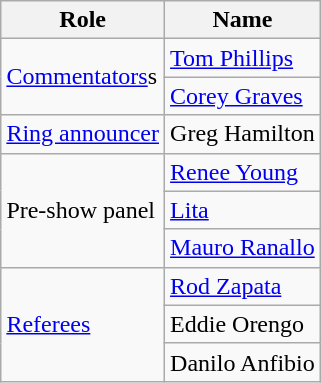<table class=wikitable style="margin: 0.5em 0 0.5em 1em; float: right; clear: right;">
<tr>
<th>Role</th>
<th>Name</th>
</tr>
<tr>
<td rowspan=2><a href='#'>Commentators</a>s</td>
<td><a href='#'>Tom Phillips</a></td>
</tr>
<tr>
<td><a href='#'>Corey Graves</a></td>
</tr>
<tr>
<td rowspan=1><a href='#'>Ring announcer</a></td>
<td>Greg Hamilton</td>
</tr>
<tr>
<td rowspan=3>Pre-show panel</td>
<td><a href='#'>Renee Young</a></td>
</tr>
<tr>
<td><a href='#'>Lita</a></td>
</tr>
<tr>
<td><a href='#'>Mauro Ranallo</a></td>
</tr>
<tr>
<td rowspan=3><a href='#'>Referees</a></td>
<td><a href='#'>Rod Zapata</a></td>
</tr>
<tr>
<td>Eddie Orengo</td>
</tr>
<tr>
<td>Danilo Anfibio</td>
</tr>
</table>
